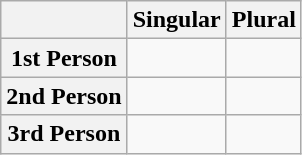<table class="wikitable">
<tr>
<th></th>
<th>Singular</th>
<th>Plural</th>
</tr>
<tr>
<th>1st Person</th>
<td></td>
<td></td>
</tr>
<tr>
<th>2nd Person</th>
<td></td>
<td></td>
</tr>
<tr>
<th>3rd Person</th>
<td></td>
<td></td>
</tr>
</table>
